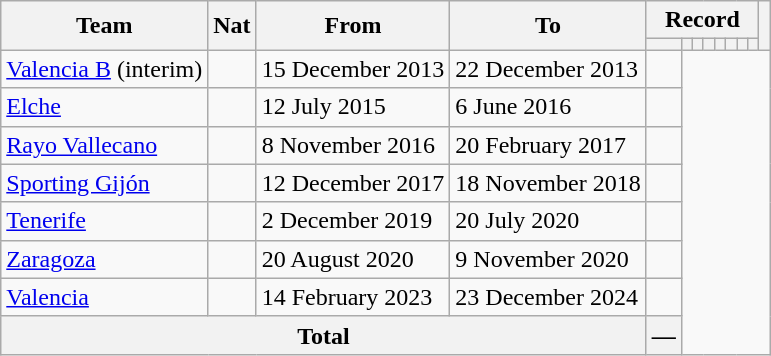<table class="wikitable" style="text-align: center">
<tr>
<th rowspan="2">Team</th>
<th rowspan="2">Nat</th>
<th rowspan="2">From</th>
<th rowspan="2">To</th>
<th colspan="8">Record</th>
<th rowspan=2></th>
</tr>
<tr>
<th></th>
<th></th>
<th></th>
<th></th>
<th></th>
<th></th>
<th></th>
<th></th>
</tr>
<tr>
<td align=left><a href='#'>Valencia B</a> (interim)</td>
<td></td>
<td align=left>15 December 2013</td>
<td align=left>22 December 2013<br></td>
<td></td>
</tr>
<tr>
<td align=left><a href='#'>Elche</a></td>
<td></td>
<td align=left>12 July 2015</td>
<td align=left>6 June 2016<br></td>
<td></td>
</tr>
<tr>
<td align=left><a href='#'>Rayo Vallecano</a></td>
<td></td>
<td align=left>8 November 2016</td>
<td align=left>20 February 2017<br></td>
<td></td>
</tr>
<tr>
<td align=left><a href='#'>Sporting Gijón</a></td>
<td></td>
<td align=left>12 December 2017</td>
<td align=left>18 November 2018<br></td>
<td></td>
</tr>
<tr>
<td align=left><a href='#'>Tenerife</a></td>
<td></td>
<td align=left>2 December 2019</td>
<td align=left>20 July 2020<br></td>
<td></td>
</tr>
<tr>
<td align=left><a href='#'>Zaragoza</a></td>
<td></td>
<td align=left>20 August 2020</td>
<td align=left>9 November 2020<br></td>
<td></td>
</tr>
<tr>
<td align=left><a href='#'>Valencia</a></td>
<td></td>
<td align=left>14 February 2023</td>
<td align=left>23 December 2024<br></td>
<td></td>
</tr>
<tr>
<th colspan="4">Total<br></th>
<th>—</th>
</tr>
</table>
